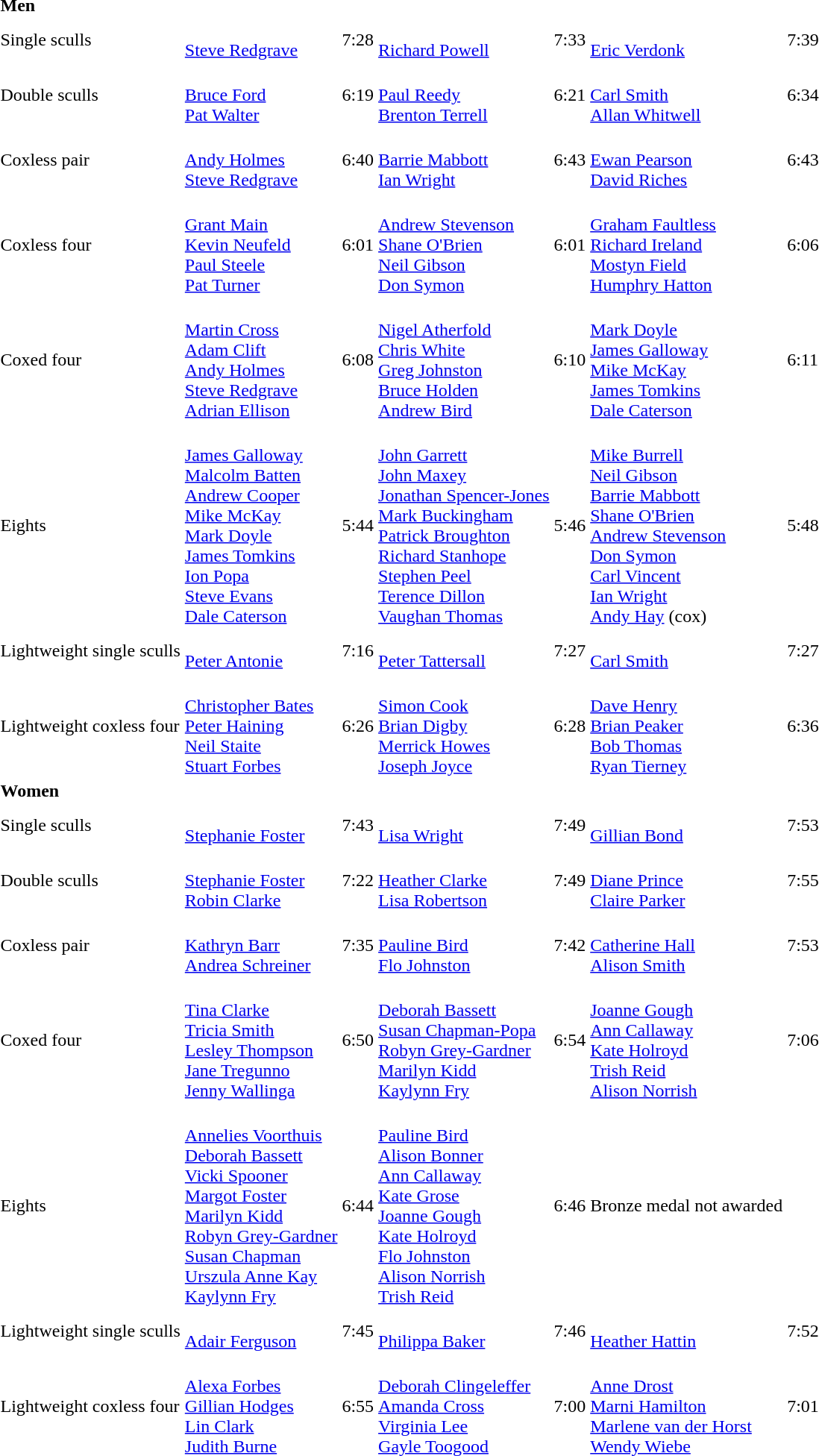<table>
<tr>
<td colspan=7><strong>Men</strong></td>
</tr>
<tr>
<td>Single sculls</td>
<td><br><a href='#'>Steve Redgrave</a></td>
<td>7:28</td>
<td><br><a href='#'>Richard Powell</a></td>
<td>7:33</td>
<td><br><a href='#'>Eric Verdonk</a></td>
<td>7:39</td>
</tr>
<tr>
<td>Double sculls</td>
<td><br><a href='#'>Bruce Ford</a><br><a href='#'>Pat Walter</a></td>
<td>6:19</td>
<td><br><a href='#'>Paul Reedy</a><br><a href='#'>Brenton Terrell</a></td>
<td>6:21</td>
<td><br><a href='#'>Carl Smith</a><br><a href='#'>Allan Whitwell</a></td>
<td>6:34</td>
</tr>
<tr>
<td>Coxless pair</td>
<td><br><a href='#'>Andy Holmes</a><br><a href='#'>Steve Redgrave</a></td>
<td>6:40</td>
<td><br><a href='#'>Barrie Mabbott</a><br><a href='#'>Ian Wright</a></td>
<td>6:43</td>
<td><br><a href='#'>Ewan Pearson</a><br><a href='#'>David Riches</a></td>
<td>6:43</td>
</tr>
<tr>
<td>Coxless four</td>
<td><br><a href='#'>Grant Main</a><br><a href='#'>Kevin Neufeld</a><br><a href='#'>Paul Steele</a><br><a href='#'>Pat Turner</a></td>
<td>6:01</td>
<td><br><a href='#'>Andrew Stevenson</a><br><a href='#'>Shane O'Brien</a><br><a href='#'>Neil Gibson</a><br><a href='#'>Don Symon</a></td>
<td>6:01</td>
<td><br><a href='#'>Graham Faultless</a><br><a href='#'>Richard Ireland</a><br><a href='#'>Mostyn Field</a><br><a href='#'>Humphry Hatton</a></td>
<td>6:06</td>
</tr>
<tr>
<td>Coxed four</td>
<td><br><a href='#'>Martin Cross</a><br><a href='#'>Adam Clift</a><br><a href='#'>Andy Holmes</a><br><a href='#'>Steve Redgrave</a><br><a href='#'>Adrian Ellison</a></td>
<td>6:08</td>
<td><br><a href='#'>Nigel Atherfold</a><br><a href='#'>Chris White</a><br><a href='#'>Greg Johnston</a><br><a href='#'>Bruce Holden</a><br><a href='#'>Andrew Bird</a></td>
<td>6:10</td>
<td><br><a href='#'>Mark Doyle</a><br><a href='#'>James Galloway</a><br><a href='#'>Mike McKay</a><br><a href='#'>James Tomkins</a><br><a href='#'>Dale Caterson</a></td>
<td>6:11</td>
</tr>
<tr>
<td>Eights</td>
<td><br><a href='#'>James Galloway</a><br><a href='#'>Malcolm Batten</a><br><a href='#'>Andrew Cooper</a><br><a href='#'>Mike McKay</a><br><a href='#'>Mark Doyle</a><br><a href='#'>James Tomkins</a><br><a href='#'>Ion Popa</a><br><a href='#'>Steve Evans</a><br><a href='#'>Dale Caterson</a></td>
<td>5:44</td>
<td><br><a href='#'>John Garrett</a><br><a href='#'>John Maxey</a><br><a href='#'>Jonathan Spencer-Jones</a><br><a href='#'>Mark Buckingham</a><br><a href='#'>Patrick Broughton</a><br><a href='#'>Richard Stanhope</a><br><a href='#'>Stephen Peel</a><br><a href='#'>Terence Dillon</a><br><a href='#'>Vaughan Thomas</a></td>
<td>5:46</td>
<td><br><a href='#'>Mike Burrell</a><br><a href='#'>Neil Gibson</a><br><a href='#'>Barrie Mabbott</a><br><a href='#'>Shane O'Brien</a><br><a href='#'>Andrew Stevenson</a><br><a href='#'>Don Symon</a><br><a href='#'>Carl Vincent</a><br><a href='#'>Ian Wright</a><br><a href='#'>Andy Hay</a> (cox)</td>
<td>5:48</td>
</tr>
<tr>
<td>Lightweight single sculls</td>
<td><br><a href='#'>Peter Antonie</a></td>
<td>7:16</td>
<td><br><a href='#'>Peter Tattersall</a></td>
<td>7:27</td>
<td><br><a href='#'>Carl Smith</a></td>
<td>7:27</td>
</tr>
<tr>
<td>Lightweight coxless four</td>
<td><br><a href='#'>Christopher Bates</a><br><a href='#'>Peter Haining</a><br><a href='#'>Neil Staite</a><br><a href='#'>Stuart Forbes</a></td>
<td>6:26</td>
<td><br><a href='#'>Simon Cook</a><br><a href='#'>Brian Digby</a><br><a href='#'>Merrick Howes</a><br><a href='#'>Joseph Joyce</a></td>
<td>6:28</td>
<td><br><a href='#'>Dave Henry</a><br><a href='#'>Brian Peaker</a><br><a href='#'>Bob Thomas</a><br><a href='#'>Ryan Tierney</a></td>
<td>6:36</td>
</tr>
<tr>
<td colspan=7><strong>Women</strong></td>
</tr>
<tr>
<td>Single sculls</td>
<td><br><a href='#'>Stephanie Foster</a></td>
<td>7:43</td>
<td><br><a href='#'>Lisa Wright</a></td>
<td>7:49</td>
<td><br><a href='#'>Gillian Bond</a></td>
<td>7:53</td>
</tr>
<tr>
<td>Double sculls</td>
<td><br><a href='#'>Stephanie Foster</a><br><a href='#'>Robin Clarke</a></td>
<td>7:22</td>
<td><br><a href='#'>Heather Clarke</a><br><a href='#'>Lisa Robertson</a></td>
<td>7:49</td>
<td><br><a href='#'>Diane Prince</a><br><a href='#'>Claire Parker</a></td>
<td>7:55</td>
</tr>
<tr>
<td>Coxless pair</td>
<td><br><a href='#'>Kathryn Barr</a><br><a href='#'>Andrea Schreiner</a></td>
<td>7:35</td>
<td><br><a href='#'>Pauline Bird</a><br><a href='#'>Flo Johnston</a></td>
<td>7:42</td>
<td><br><a href='#'>Catherine Hall</a><br><a href='#'>Alison Smith</a></td>
<td>7:53</td>
</tr>
<tr>
<td>Coxed four</td>
<td><br><a href='#'>Tina Clarke</a><br><a href='#'>Tricia Smith</a><br><a href='#'>Lesley Thompson</a><br><a href='#'>Jane Tregunno</a><br><a href='#'>Jenny Wallinga</a></td>
<td>6:50</td>
<td><br><a href='#'>Deborah Bassett</a><br><a href='#'>Susan Chapman-Popa</a><br><a href='#'>Robyn Grey-Gardner</a><br><a href='#'>Marilyn Kidd</a><br><a href='#'>Kaylynn Fry</a></td>
<td>6:54</td>
<td><br><a href='#'>Joanne Gough</a><br><a href='#'>Ann Callaway</a><br><a href='#'>Kate Holroyd</a><br><a href='#'>Trish Reid</a><br><a href='#'>Alison Norrish</a></td>
<td>7:06</td>
</tr>
<tr>
<td>Eights</td>
<td><br><a href='#'>Annelies Voorthuis</a><br><a href='#'>Deborah Bassett</a><br><a href='#'>Vicki Spooner</a><br><a href='#'>Margot Foster</a><br><a href='#'>Marilyn Kidd</a><br><a href='#'>Robyn Grey-Gardner</a><br><a href='#'>Susan Chapman</a><br><a href='#'>Urszula Anne Kay</a><br><a href='#'>Kaylynn Fry</a></td>
<td>6:44</td>
<td><br><a href='#'>Pauline Bird</a><br><a href='#'>Alison Bonner</a><br><a href='#'>Ann Callaway</a><br><a href='#'>Kate Grose</a> <br><a href='#'>Joanne Gough</a><br><a href='#'>Kate Holroyd</a><br><a href='#'>Flo Johnston</a><br><a href='#'>Alison Norrish</a><br><a href='#'>Trish Reid</a></td>
<td>6:46</td>
<td>Bronze medal not awarded</td>
<td></td>
</tr>
<tr>
<td>Lightweight single sculls</td>
<td><br><a href='#'>Adair Ferguson</a></td>
<td>7:45</td>
<td><br><a href='#'>Philippa Baker</a></td>
<td>7:46</td>
<td><br><a href='#'>Heather Hattin</a></td>
<td>7:52</td>
</tr>
<tr>
<td>Lightweight coxless four</td>
<td><br><a href='#'>Alexa Forbes</a><br><a href='#'>Gillian Hodges</a><br><a href='#'>Lin Clark</a><br><a href='#'>Judith Burne</a></td>
<td>6:55</td>
<td><br><a href='#'>Deborah Clingeleffer</a><br><a href='#'>Amanda Cross</a><br><a href='#'>Virginia Lee</a><br><a href='#'>Gayle Toogood</a></td>
<td>7:00</td>
<td><br><a href='#'>Anne Drost</a><br><a href='#'>Marni Hamilton</a><br><a href='#'>Marlene van der Horst</a><br><a href='#'>Wendy Wiebe</a></td>
<td>7:01</td>
</tr>
</table>
